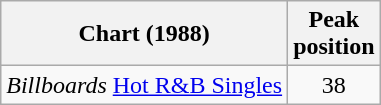<table class="wikitable">
<tr>
<th align="left">Chart (1988)</th>
<th align="center">Peak<br>position</th>
</tr>
<tr>
<td align="left"><em>Billboards</em> <a href='#'>Hot R&B Singles</a></td>
<td align="center">38</td>
</tr>
</table>
